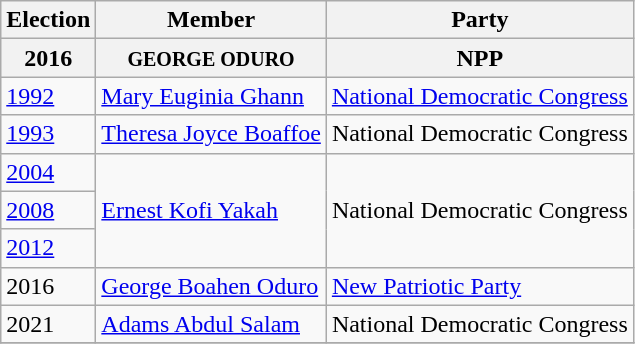<table class="wikitable">
<tr>
<th>Election</th>
<th>Member</th>
<th>Party</th>
</tr>
<tr>
<th>2016</th>
<th><strong><small>GEORGE ODURO</small></strong></th>
<th>NPP</th>
</tr>
<tr>
<td><a href='#'>1992</a></td>
<td><a href='#'>Mary Euginia Ghann</a></td>
<td><a href='#'>National Democratic Congress</a></td>
</tr>
<tr>
<td><a href='#'>1993</a></td>
<td><a href='#'>Theresa Joyce Boaffoe</a></td>
<td>National Democratic Congress</td>
</tr>
<tr>
<td><a href='#'>2004</a></td>
<td rowspan=3><a href='#'>Ernest Kofi Yakah</a></td>
<td rowspan=3>National Democratic Congress</td>
</tr>
<tr George Oduro|NPP>
<td><a href='#'>2008</a></td>
</tr>
<tr>
<td><a href='#'>2012</a></td>
</tr>
<tr>
<td>2016</td>
<td><a href='#'>George Boahen Oduro</a></td>
<td><a href='#'>New Patriotic Party</a></td>
</tr>
<tr>
<td>2021</td>
<td><a href='#'>Adams Abdul Salam</a></td>
<td>National Democratic Congress</td>
</tr>
<tr George Oduro new patriotic party>
</tr>
</table>
